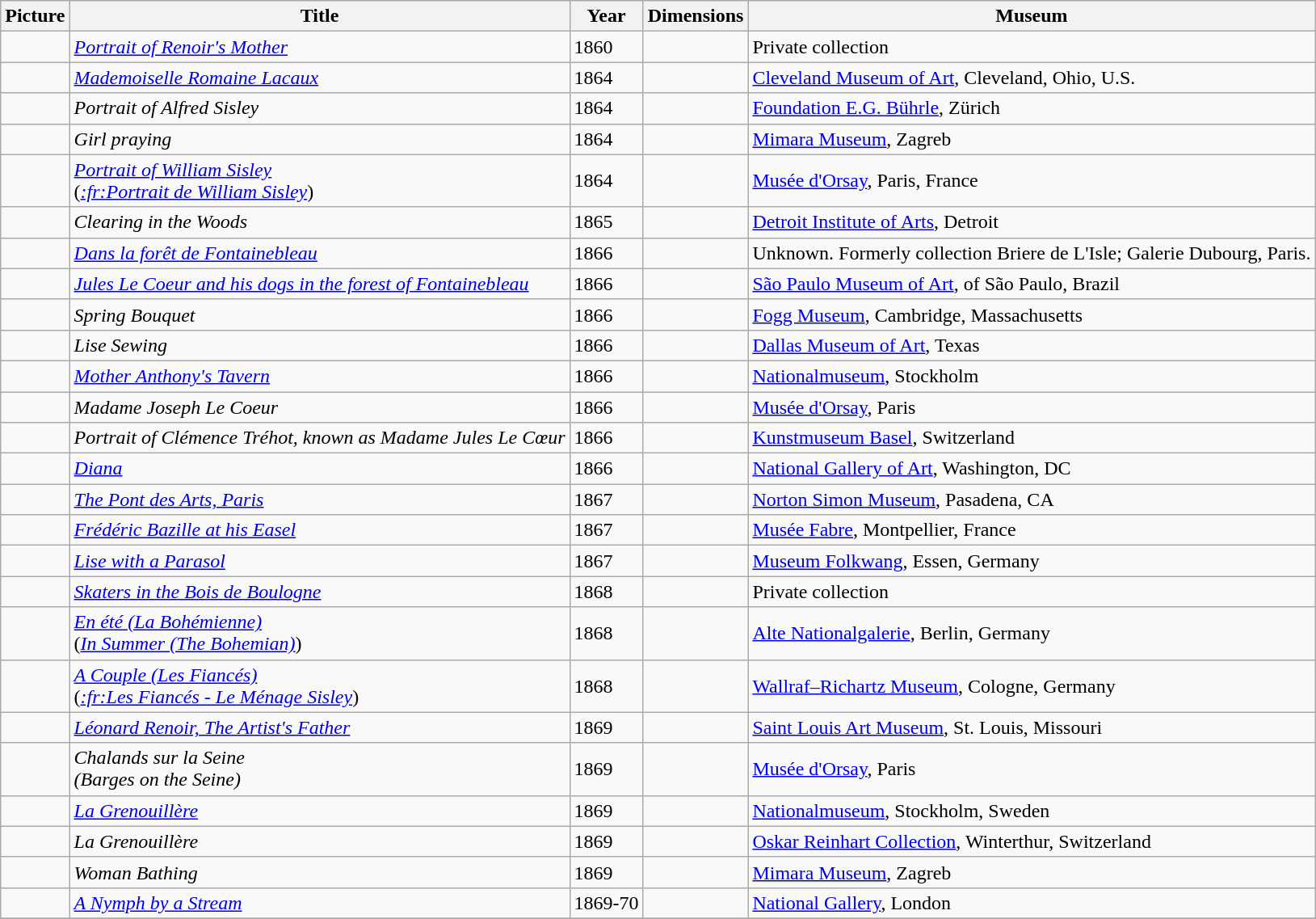<table class="wikitable sortable">
<tr>
<th class=unsortable>Picture</th>
<th>Title</th>
<th>Year</th>
<th>Dimensions</th>
<th>Museum</th>
</tr>
<tr>
<td></td>
<td><em><a href='#'>Portrait of Renoir's Mother</a></em></td>
<td>1860</td>
<td></td>
<td>Private collection</td>
</tr>
<tr>
<td></td>
<td><em><a href='#'>Mademoiselle Romaine Lacaux</a></em></td>
<td>1864</td>
<td></td>
<td><a href='#'>Cleveland Museum of Art</a>, Cleveland, Ohio, U.S.</td>
</tr>
<tr>
<td></td>
<td><em>Portrait of Alfred Sisley</em><br></td>
<td>1864</td>
<td></td>
<td><a href='#'>Foundation E.G. Bührle</a>, Zürich</td>
</tr>
<tr>
<td></td>
<td><em>Girl praying</em><br></td>
<td>1864</td>
<td></td>
<td><a href='#'>Mimara Museum</a>, Zagreb</td>
</tr>
<tr>
<td></td>
<td><em><a href='#'>Portrait of William Sisley</a></em><br>(<em><a href='#'>:fr:Portrait de William Sisley</a></em>)</td>
<td>1864</td>
<td></td>
<td><a href='#'>Musée d'Orsay</a>, Paris, France</td>
</tr>
<tr>
<td></td>
<td><em>Clearing in the Woods</em></td>
<td>1865</td>
<td></td>
<td><a href='#'>Detroit Institute of Arts</a>, Detroit</td>
</tr>
<tr>
<td></td>
<td><em><a href='#'>Dans la forêt de Fontainebleau</a></em></td>
<td>1866</td>
<td></td>
<td>Unknown. Formerly collection Briere de L'Isle; Galerie Dubourg, Paris.</td>
</tr>
<tr>
<td></td>
<td><em><a href='#'>Jules Le Coeur and his dogs in the forest of Fontainebleau</a></em></td>
<td>1866</td>
<td></td>
<td><a href='#'>São Paulo Museum of Art</a>, of São Paulo, Brazil</td>
</tr>
<tr>
<td></td>
<td><em>Spring Bouquet</em></td>
<td>1866</td>
<td></td>
<td><a href='#'>Fogg Museum</a>, Cambridge, Massachusetts</td>
</tr>
<tr>
<td></td>
<td><em>Lise Sewing</em></td>
<td>1866</td>
<td></td>
<td><a href='#'>Dallas Museum of Art</a>, Texas</td>
</tr>
<tr>
<td></td>
<td><em><a href='#'>Mother Anthony's Tavern</a></em></td>
<td>1866</td>
<td></td>
<td><a href='#'>Nationalmuseum</a>, Stockholm</td>
</tr>
<tr>
<td></td>
<td><em>Madame Joseph Le Coeur</em></td>
<td>1866</td>
<td></td>
<td><a href='#'>Musée d'Orsay</a>, Paris </td>
</tr>
<tr>
<td></td>
<td><em>Portrait of Clémence Tréhot, known as Madame Jules Le Cœur</em></td>
<td>1866</td>
<td></td>
<td><a href='#'>Kunstmuseum Basel</a>, Switzerland</td>
</tr>
<tr>
<td></td>
<td><em><a href='#'>Diana</a></em></td>
<td>1866</td>
<td></td>
<td><a href='#'>National Gallery of Art</a>, Washington, DC</td>
</tr>
<tr>
<td></td>
<td><em><a href='#'>The Pont des Arts, Paris</a></em></td>
<td>1867</td>
<td></td>
<td><a href='#'>Norton Simon Museum</a>, Pasadena, CA</td>
</tr>
<tr>
<td></td>
<td><em><a href='#'>Frédéric Bazille at his Easel</a></em></td>
<td>1867</td>
<td></td>
<td><a href='#'>Musée Fabre</a>, Montpellier, France</td>
</tr>
<tr>
<td></td>
<td><em><a href='#'>Lise with a Parasol</a></em></td>
<td>1867</td>
<td></td>
<td><a href='#'>Museum Folkwang</a>, Essen, Germany</td>
</tr>
<tr>
<td></td>
<td><em><a href='#'>Skaters in the Bois de Boulogne</a></em></td>
<td>1868</td>
<td></td>
<td>Private collection</td>
</tr>
<tr>
<td></td>
<td><em><a href='#'>En été (La Bohémienne)</a></em><br>(<em><a href='#'>In Summer (The Bohemian)</a></em>)</td>
<td>1868</td>
<td></td>
<td><a href='#'>Alte Nationalgalerie</a>, Berlin, Germany</td>
</tr>
<tr>
<td></td>
<td><em><a href='#'>A Couple (Les Fiancés)</a></em><br>(<em><a href='#'>:fr:Les Fiancés - Le Ménage Sisley</a></em>)</td>
<td>1868</td>
<td></td>
<td><a href='#'>Wallraf–Richartz Museum</a>, Cologne, Germany</td>
</tr>
<tr>
<td></td>
<td><em><a href='#'>Léonard Renoir, The Artist's Father</a></em></td>
<td>1869</td>
<td></td>
<td><a href='#'>Saint Louis Art Museum</a>,  St. Louis, Missouri</td>
</tr>
<tr>
<td></td>
<td><em>Chalands sur la Seine</em> <br> <em>(Barges on the Seine)</em></td>
<td>1869</td>
<td></td>
<td><a href='#'>Musée d'Orsay</a>, Paris </td>
</tr>
<tr>
<td></td>
<td><em><a href='#'>La Grenouillère</a></em></td>
<td>1869</td>
<td></td>
<td><a href='#'>Nationalmuseum</a>, Stockholm, Sweden</td>
</tr>
<tr>
<td></td>
<td><em> La Grenouillère</em></td>
<td>1869</td>
<td></td>
<td><a href='#'>Oskar Reinhart Collection</a>, Winterthur, Switzerland</td>
</tr>
<tr>
<td></td>
<td><em> Woman Bathing</em></td>
<td>1869</td>
<td></td>
<td><a href='#'>Mimara Museum</a>, Zagreb</td>
</tr>
<tr>
<td></td>
<td><em><a href='#'>A Nymph by a Stream</a></em></td>
<td>1869-70</td>
<td></td>
<td><a href='#'>National Gallery</a>, London</td>
</tr>
<tr>
</tr>
</table>
